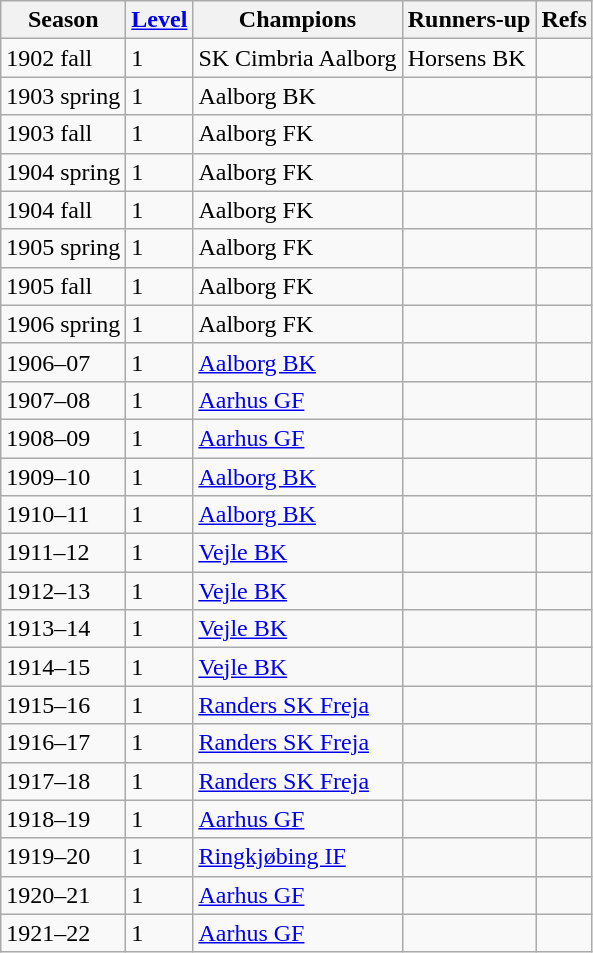<table class="sortable wikitable plainrowheaders">
<tr>
<th>Season</th>
<th><a href='#'>Level</a></th>
<th>Champions</th>
<th>Runners-up</th>
<th>Refs</th>
</tr>
<tr>
<td>1902 fall</td>
<td>1</td>
<td>SK Cimbria Aalborg</td>
<td>Horsens BK</td>
<td></td>
</tr>
<tr>
<td>1903 spring</td>
<td>1</td>
<td>Aalborg BK</td>
<td></td>
<td></td>
</tr>
<tr>
<td>1903 fall</td>
<td>1</td>
<td>Aalborg FK</td>
<td></td>
<td></td>
</tr>
<tr>
<td>1904 spring</td>
<td>1</td>
<td>Aalborg FK</td>
<td></td>
<td></td>
</tr>
<tr>
<td>1904 fall</td>
<td>1</td>
<td>Aalborg FK</td>
<td></td>
<td></td>
</tr>
<tr>
<td>1905 spring</td>
<td>1</td>
<td>Aalborg FK</td>
<td></td>
<td></td>
</tr>
<tr>
<td>1905 fall</td>
<td>1</td>
<td>Aalborg FK</td>
<td></td>
<td></td>
</tr>
<tr>
<td>1906 spring</td>
<td>1</td>
<td>Aalborg FK</td>
<td></td>
<td></td>
</tr>
<tr>
<td>1906–07</td>
<td>1</td>
<td><a href='#'>Aalborg BK</a></td>
<td></td>
<td></td>
</tr>
<tr>
<td>1907–08</td>
<td>1</td>
<td><a href='#'>Aarhus GF</a></td>
<td></td>
<td></td>
</tr>
<tr>
<td>1908–09</td>
<td>1</td>
<td><a href='#'>Aarhus GF</a></td>
<td></td>
<td></td>
</tr>
<tr>
<td>1909–10</td>
<td>1</td>
<td><a href='#'>Aalborg BK</a></td>
<td></td>
<td></td>
</tr>
<tr>
<td>1910–11</td>
<td>1</td>
<td><a href='#'>Aalborg BK</a></td>
<td></td>
<td></td>
</tr>
<tr>
<td>1911–12</td>
<td>1</td>
<td><a href='#'>Vejle BK</a></td>
<td></td>
<td></td>
</tr>
<tr>
<td>1912–13</td>
<td>1</td>
<td><a href='#'>Vejle BK</a></td>
<td></td>
<td></td>
</tr>
<tr>
<td>1913–14</td>
<td>1</td>
<td><a href='#'>Vejle BK</a></td>
<td></td>
<td></td>
</tr>
<tr>
<td>1914–15</td>
<td>1</td>
<td><a href='#'>Vejle BK</a></td>
<td></td>
<td></td>
</tr>
<tr>
<td>1915–16</td>
<td>1</td>
<td><a href='#'>Randers SK Freja</a></td>
<td></td>
<td></td>
</tr>
<tr>
<td>1916–17</td>
<td>1</td>
<td><a href='#'>Randers SK Freja</a></td>
<td></td>
<td></td>
</tr>
<tr>
<td>1917–18</td>
<td>1</td>
<td><a href='#'>Randers SK Freja</a></td>
<td></td>
<td></td>
</tr>
<tr>
<td>1918–19</td>
<td>1</td>
<td><a href='#'>Aarhus GF</a></td>
<td></td>
<td></td>
</tr>
<tr>
<td>1919–20</td>
<td>1</td>
<td><a href='#'>Ringkjøbing IF</a></td>
<td></td>
<td></td>
</tr>
<tr>
<td>1920–21</td>
<td>1</td>
<td><a href='#'>Aarhus GF</a></td>
<td></td>
<td></td>
</tr>
<tr>
<td>1921–22</td>
<td>1</td>
<td><a href='#'>Aarhus GF</a></td>
<td></td>
<td></td>
</tr>
</table>
